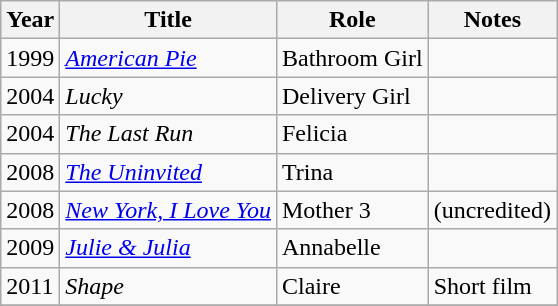<table class="wikitable sortable">
<tr>
<th>Year</th>
<th>Title</th>
<th>Role</th>
<th class="unsortable">Notes</th>
</tr>
<tr>
<td>1999</td>
<td><em><a href='#'>American Pie</a></em></td>
<td>Bathroom Girl</td>
<td></td>
</tr>
<tr>
<td>2004</td>
<td><em>Lucky</em></td>
<td>Delivery Girl</td>
<td></td>
</tr>
<tr>
<td>2004</td>
<td><em>The Last Run</em></td>
<td>Felicia</td>
<td></td>
</tr>
<tr>
<td>2008</td>
<td><em><a href='#'>The Uninvited</a></em></td>
<td>Trina</td>
<td></td>
</tr>
<tr>
<td>2008</td>
<td><em><a href='#'>New York, I Love You</a></em></td>
<td>Mother 3</td>
<td>(uncredited)</td>
</tr>
<tr>
<td>2009</td>
<td><em><a href='#'>Julie & Julia</a></em></td>
<td>Annabelle</td>
<td></td>
</tr>
<tr>
<td>2011</td>
<td><em>Shape</em></td>
<td>Claire</td>
<td>Short film</td>
</tr>
<tr>
</tr>
</table>
